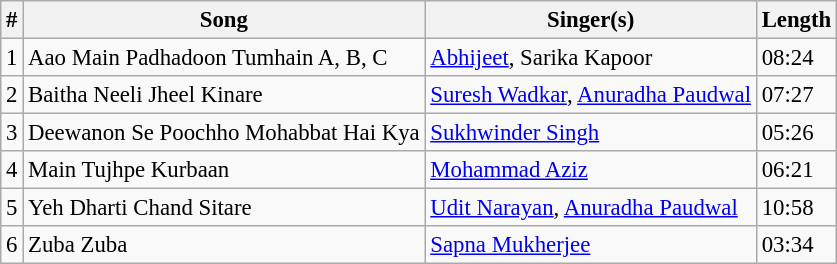<table class="wikitable" style="font-size:95%;">
<tr>
<th>#</th>
<th>Song</th>
<th>Singer(s)</th>
<th>Length</th>
</tr>
<tr>
<td>1</td>
<td>Aao Main Padhadoon Tumhain A, B, C</td>
<td><a href='#'>Abhijeet</a>, Sarika Kapoor</td>
<td>08:24</td>
</tr>
<tr>
<td>2</td>
<td>Baitha Neeli Jheel Kinare</td>
<td><a href='#'>Suresh Wadkar</a>, <a href='#'>Anuradha Paudwal</a></td>
<td>07:27</td>
</tr>
<tr>
<td>3</td>
<td>Deewanon Se Poochho Mohabbat Hai Kya</td>
<td><a href='#'>Sukhwinder Singh</a></td>
<td>05:26</td>
</tr>
<tr>
<td>4</td>
<td>Main Tujhpe Kurbaan</td>
<td><a href='#'>Mohammad Aziz</a></td>
<td>06:21</td>
</tr>
<tr>
<td>5</td>
<td>Yeh Dharti Chand Sitare</td>
<td><a href='#'>Udit Narayan</a>, <a href='#'>Anuradha Paudwal</a></td>
<td>10:58</td>
</tr>
<tr>
<td>6</td>
<td>Zuba Zuba</td>
<td><a href='#'>Sapna Mukherjee</a></td>
<td>03:34</td>
</tr>
</table>
